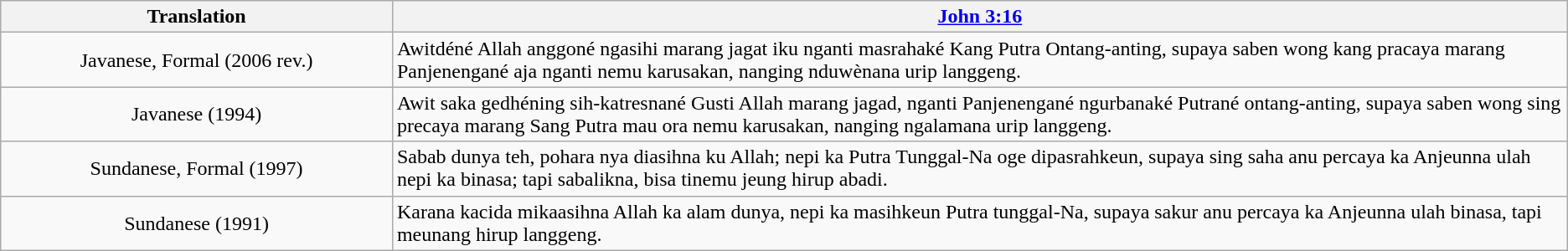<table class="wikitable">
<tr>
<th style="text-align:center; width:25%;">Translation</th>
<th><a href='#'>John 3:16</a></th>
</tr>
<tr>
<td style="text-align:center;">Javanese, Formal (2006 rev.)</td>
<td>Awitdéné Allah anggoné ngasihi marang jagat iku nganti masrahaké Kang Putra Ontang-anting, supaya saben wong kang pracaya marang Panjenengané aja nganti nemu karusakan, nanging nduwènana urip langgeng.</td>
</tr>
<tr>
<td style="text-align:center;">Javanese (1994)</td>
<td>Awit saka gedhéning sih-katresnané Gusti Allah marang jagad, nganti Panjenengané ngurbanaké Putrané ontang-anting, supaya saben wong sing precaya marang Sang Putra mau ora nemu karusakan, nanging ngalamana urip langgeng.</td>
</tr>
<tr>
<td style="text-align:center;">Sundanese, Formal (1997)</td>
<td>Sabab dunya teh, pohara nya diasihna ku Allah; nepi ka Putra Tunggal-Na oge dipasrahkeun, supaya sing saha anu percaya ka Anjeunna ulah nepi ka binasa; tapi sabalikna, bisa tinemu jeung hirup abadi.</td>
</tr>
<tr>
<td style="text-align:center;">Sundanese (1991)</td>
<td>Karana kacida mikaasihna Allah ka alam dunya, nepi ka masihkeun Putra tunggal-Na, supaya sakur anu percaya ka Anjeunna ulah binasa, tapi meunang hirup langgeng.</td>
</tr>
</table>
